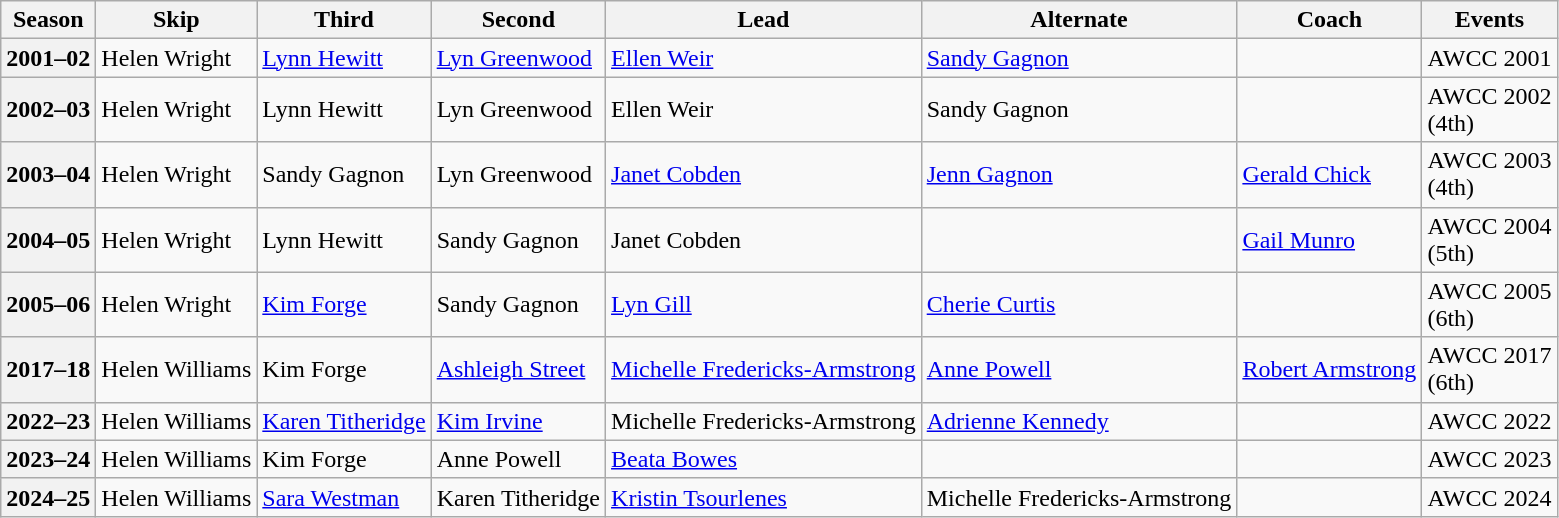<table class="wikitable">
<tr>
<th scope="col">Season</th>
<th scope="col">Skip</th>
<th scope="col">Third</th>
<th scope="col">Second</th>
<th scope="col">Lead</th>
<th scope="col">Alternate</th>
<th scope="col">Coach</th>
<th scope="col">Events</th>
</tr>
<tr>
<th scope="row">2001–02</th>
<td>Helen Wright</td>
<td><a href='#'>Lynn Hewitt</a></td>
<td><a href='#'>Lyn Greenwood</a></td>
<td><a href='#'>Ellen Weir</a></td>
<td><a href='#'>Sandy Gagnon</a></td>
<td></td>
<td>AWCC 2001  <br>  </td>
</tr>
<tr>
<th scope="row">2002–03</th>
<td>Helen Wright</td>
<td>Lynn Hewitt</td>
<td>Lyn Greenwood</td>
<td>Ellen Weir</td>
<td>Sandy Gagnon</td>
<td></td>
<td>AWCC 2002  <br>  (4th)</td>
</tr>
<tr>
<th scope="row">2003–04</th>
<td>Helen Wright</td>
<td>Sandy Gagnon</td>
<td>Lyn Greenwood</td>
<td><a href='#'>Janet Cobden</a></td>
<td><a href='#'>Jenn Gagnon</a></td>
<td><a href='#'>Gerald Chick</a></td>
<td>AWCC 2003  <br>  (4th)</td>
</tr>
<tr>
<th scope="row">2004–05</th>
<td>Helen Wright</td>
<td>Lynn Hewitt</td>
<td>Sandy Gagnon</td>
<td>Janet Cobden</td>
<td></td>
<td><a href='#'>Gail Munro</a></td>
<td>AWCC 2004  <br>  (5th)</td>
</tr>
<tr>
<th scope="row">2005–06</th>
<td>Helen Wright</td>
<td><a href='#'>Kim Forge</a></td>
<td>Sandy Gagnon</td>
<td><a href='#'>Lyn Gill</a></td>
<td><a href='#'>Cherie Curtis</a></td>
<td></td>
<td>AWCC 2005  <br>  (6th)</td>
</tr>
<tr>
<th scope="row">2017–18</th>
<td>Helen Williams</td>
<td>Kim Forge</td>
<td><a href='#'>Ashleigh Street</a></td>
<td><a href='#'>Michelle Fredericks-Armstrong</a></td>
<td><a href='#'>Anne Powell</a></td>
<td><a href='#'>Robert Armstrong</a></td>
<td>AWCC 2017  <br>  (6th)</td>
</tr>
<tr>
<th scope="row">2022–23</th>
<td>Helen Williams</td>
<td><a href='#'>Karen Titheridge</a></td>
<td><a href='#'>Kim Irvine</a></td>
<td>Michelle Fredericks-Armstrong</td>
<td><a href='#'>Adrienne Kennedy</a></td>
<td></td>
<td>AWCC 2022 </td>
</tr>
<tr>
<th scope="row">2023–24</th>
<td>Helen Williams</td>
<td>Kim Forge</td>
<td>Anne Powell</td>
<td><a href='#'>Beata Bowes</a></td>
<td></td>
<td></td>
<td>AWCC 2023 </td>
</tr>
<tr>
<th scope="row">2024–25</th>
<td>Helen Williams</td>
<td><a href='#'>Sara Westman</a></td>
<td>Karen Titheridge</td>
<td><a href='#'>Kristin Tsourlenes</a></td>
<td>Michelle Fredericks-Armstrong</td>
<td></td>
<td>AWCC 2024 </td>
</tr>
</table>
